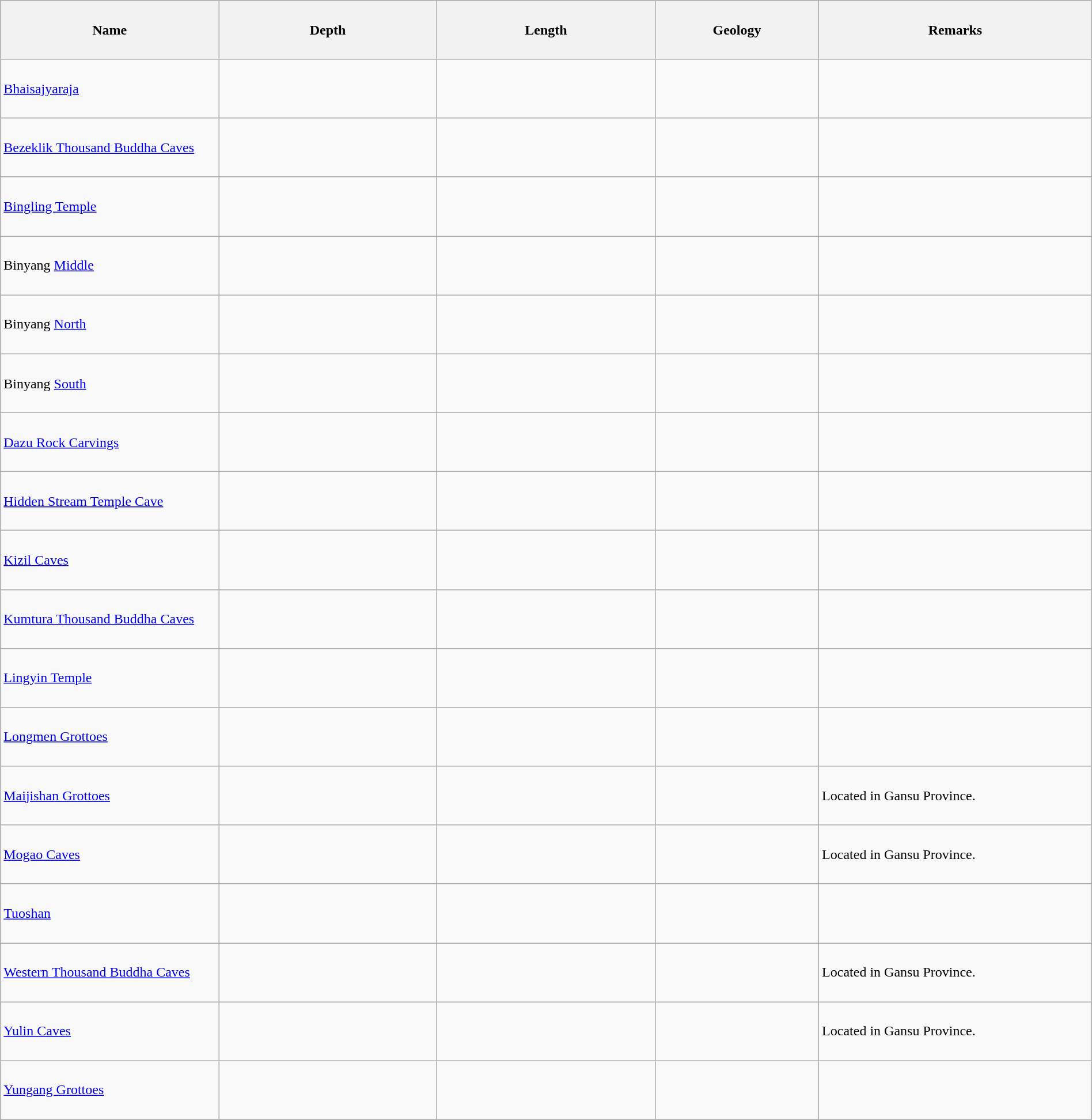<table class="wikitable sortable" style="width:100%; height:1296px;" cellpadding="5">
<tr>
<th style="width:20%;">Name</th>
<th style="width:20%;">Depth</th>
<th style="width:20%;">Length</th>
<th style="width:15%;">Geology</th>
<th style="width:25%;">Remarks</th>
</tr>
<tr>
<td><a href='#'>Bhaisajyaraja</a></td>
<td></td>
<td></td>
<td></td>
<td></td>
</tr>
<tr>
<td><a href='#'>Bezeklik Thousand Buddha Caves</a></td>
<td></td>
<td></td>
<td></td>
<td></td>
</tr>
<tr>
<td><a href='#'>Bingling Temple</a></td>
<td></td>
<td></td>
<td></td>
<td></td>
</tr>
<tr>
<td>Binyang <a href='#'>Middle</a></td>
<td></td>
<td></td>
<td></td>
<td></td>
</tr>
<tr>
<td>Binyang <a href='#'>North</a></td>
<td></td>
<td></td>
<td></td>
<td></td>
</tr>
<tr>
<td>Binyang <a href='#'>South</a></td>
<td></td>
<td></td>
<td></td>
<td></td>
</tr>
<tr>
<td><a href='#'>Dazu Rock Carvings</a></td>
<td></td>
<td></td>
<td></td>
<td></td>
</tr>
<tr>
<td><a href='#'>Hidden Stream Temple Cave</a></td>
<td></td>
<td></td>
<td></td>
<td></td>
</tr>
<tr>
<td><a href='#'>Kizil Caves</a></td>
<td></td>
<td></td>
<td></td>
<td></td>
</tr>
<tr>
<td><a href='#'>Kumtura Thousand Buddha Caves</a></td>
<td></td>
<td></td>
<td></td>
<td></td>
</tr>
<tr>
<td><a href='#'>Lingyin Temple</a></td>
<td></td>
<td></td>
<td></td>
<td></td>
</tr>
<tr>
<td><a href='#'>Longmen Grottoes</a></td>
<td></td>
<td></td>
<td></td>
<td></td>
</tr>
<tr>
<td><a href='#'>Maijishan Grottoes</a></td>
<td></td>
<td></td>
<td></td>
<td>Located in Gansu Province.</td>
</tr>
<tr>
<td><a href='#'>Mogao Caves</a></td>
<td></td>
<td></td>
<td></td>
<td>Located in Gansu Province.</td>
</tr>
<tr>
<td><a href='#'>Tuoshan</a></td>
<td></td>
<td></td>
<td></td>
<td></td>
</tr>
<tr>
<td><a href='#'>Western Thousand Buddha Caves</a></td>
<td></td>
<td></td>
<td></td>
<td>Located in Gansu Province.</td>
</tr>
<tr>
<td><a href='#'>Yulin Caves</a></td>
<td></td>
<td></td>
<td></td>
<td>Located in Gansu Province.</td>
</tr>
<tr>
<td><a href='#'>Yungang Grottoes</a></td>
<td></td>
<td></td>
<td></td>
<td></td>
</tr>
</table>
